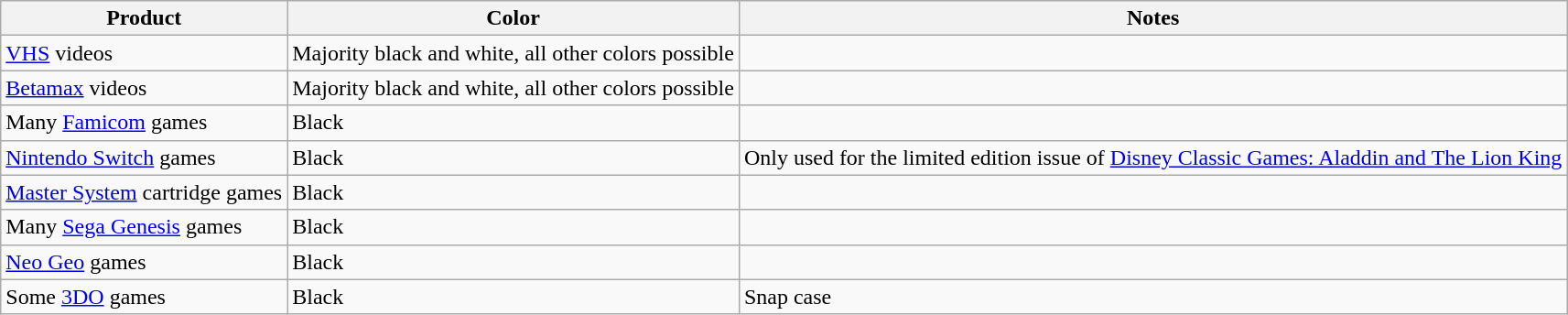<table class="wikitable sortable">
<tr>
<th>Product</th>
<th>Color</th>
<th>Notes</th>
</tr>
<tr>
<td><a href='#'>VHS</a> videos</td>
<td>Majority black and white, all other colors possible</td>
<td></td>
</tr>
<tr>
<td><a href='#'>Betamax</a> videos</td>
<td>Majority black and white, all other colors possible</td>
<td></td>
</tr>
<tr>
<td>Many <a href='#'>Famicom</a> games</td>
<td>Black</td>
<td></td>
</tr>
<tr>
<td><a href='#'>Nintendo Switch</a> games</td>
<td>Black</td>
<td>Only used for the limited edition issue of <a href='#'>Disney Classic Games: Aladdin and The Lion King</a></td>
</tr>
<tr>
<td><a href='#'>Master System</a> cartridge games</td>
<td>Black</td>
<td></td>
</tr>
<tr>
<td>Many <a href='#'>Sega Genesis</a> games</td>
<td>Black</td>
<td></td>
</tr>
<tr>
<td><a href='#'>Neo Geo</a> games</td>
<td>Black</td>
<td></td>
</tr>
<tr>
<td>Some <a href='#'>3DO</a> games</td>
<td>Black</td>
<td>Snap case</td>
</tr>
</table>
